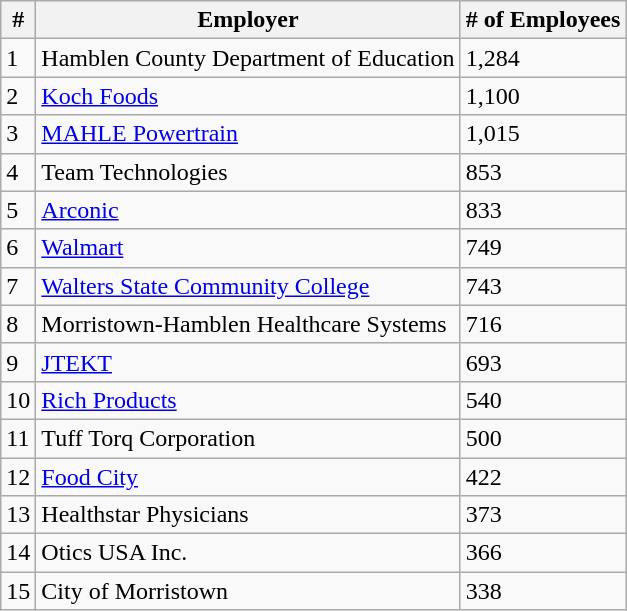<table class="wikitable">
<tr>
<th>#</th>
<th>Employer</th>
<th># of Employees</th>
</tr>
<tr>
<td>1</td>
<td>Hamblen County Department of Education</td>
<td>1,284</td>
</tr>
<tr>
<td>2</td>
<td><a href='#'>Koch Foods</a></td>
<td>1,100</td>
</tr>
<tr>
<td>3</td>
<td><a href='#'>MAHLE Powertrain</a></td>
<td>1,015</td>
</tr>
<tr>
<td>4</td>
<td>Team Technologies</td>
<td>853</td>
</tr>
<tr>
<td>5</td>
<td><a href='#'>Arconic</a></td>
<td>833</td>
</tr>
<tr>
<td>6</td>
<td><a href='#'>Walmart</a></td>
<td>749</td>
</tr>
<tr>
<td>7</td>
<td><a href='#'>Walters State Community College</a></td>
<td>743</td>
</tr>
<tr>
<td>8</td>
<td>Morristown-Hamblen Healthcare Systems</td>
<td>716</td>
</tr>
<tr>
<td>9</td>
<td><a href='#'>JTEKT</a></td>
<td>693</td>
</tr>
<tr>
<td>10</td>
<td><a href='#'>Rich Products</a></td>
<td>540</td>
</tr>
<tr>
<td>11</td>
<td>Tuff Torq Corporation</td>
<td>500</td>
</tr>
<tr>
<td>12</td>
<td><a href='#'>Food City</a></td>
<td>422</td>
</tr>
<tr>
<td>13</td>
<td>Healthstar Physicians</td>
<td>373</td>
</tr>
<tr>
<td>14</td>
<td>Otics USA Inc.</td>
<td>366</td>
</tr>
<tr>
<td>15</td>
<td>City of Morristown</td>
<td>338</td>
</tr>
</table>
